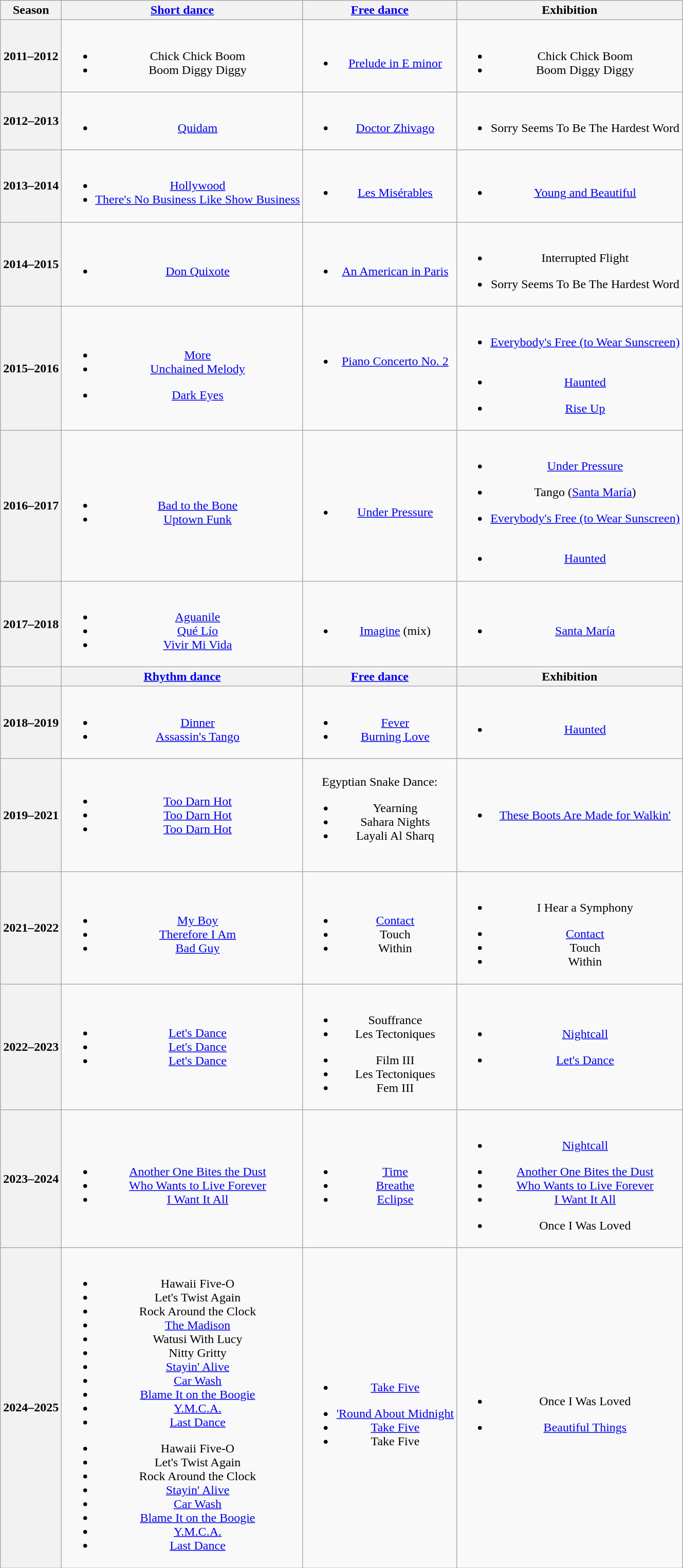<table class="wikitable" style="text-align:center">
<tr>
<th>Season</th>
<th><a href='#'>Short dance</a></th>
<th><a href='#'>Free dance</a></th>
<th>Exhibition</th>
</tr>
<tr>
<th>2011–2012 <br> </th>
<td><br><ul><li> Chick Chick Boom</li><li> Boom Diggy Diggy</li></ul></td>
<td><br><ul><li><a href='#'>Prelude in E minor</a> <br></li></ul></td>
<td><br><ul><li> Chick Chick Boom</li><li> Boom Diggy Diggy</li></ul></td>
</tr>
<tr>
<th>2012–2013 <br> </th>
<td><br><ul><li> <a href='#'>Quidam</a> <br></li></ul></td>
<td><br><ul><li><a href='#'>Doctor Zhivago</a> <br></li></ul></td>
<td><br><ul><li>Sorry Seems To Be The Hardest Word <br></li></ul></td>
</tr>
<tr>
<th>2013–2014 <br> </th>
<td><br><ul><li> <a href='#'>Hollywood</a> <br></li><li> <a href='#'>There's No Business Like Show Business</a> <br></li></ul></td>
<td><br><ul><li><a href='#'>Les Misérables</a> <br></li></ul></td>
<td><br><ul><li><a href='#'>Young and Beautiful</a> <br></li></ul></td>
</tr>
<tr>
<th>2014–2015 <br> </th>
<td><br><ul><li><a href='#'>Don Quixote</a> <br></li></ul></td>
<td><br><ul><li><a href='#'>An American in Paris</a> <br></li></ul></td>
<td><br><ul><li>Interrupted Flight <br></li></ul><ul><li>Sorry Seems To Be The Hardest Word <br></li></ul></td>
</tr>
<tr>
<th>2015–2016 <br></th>
<td><br><ul><li> <a href='#'>More</a> <br></li><li> <a href='#'>Unchained Melody</a> <br></li></ul><ul><li> <a href='#'>Dark Eyes</a> <br></li></ul></td>
<td><br><ul><li><a href='#'>Piano Concerto No. 2</a> <br><br><br></li></ul></td>
<td><br><ul><li><a href='#'>Everybody's Free (to Wear Sunscreen)</a> <br> <br> </li></ul><ul><li><a href='#'>Haunted</a> <br></li></ul><ul><li><a href='#'>Rise Up</a> <br></li></ul></td>
</tr>
<tr>
<th>2016–2017 <br> </th>
<td><br><ul><li> <a href='#'>Bad to the Bone</a> <br> </li><li> <a href='#'>Uptown Funk</a> <br> </li></ul></td>
<td><br><ul><li><a href='#'>Under Pressure</a> <br></li></ul></td>
<td><br><ul><li><a href='#'>Under Pressure</a> <br></li></ul><ul><li>Tango (<a href='#'>Santa María</a>) <br></li></ul><ul><li><a href='#'>Everybody's Free (to Wear Sunscreen)</a><br> <br> </li></ul><ul><li><a href='#'>Haunted</a> <br></li></ul></td>
</tr>
<tr>
<th>2017–2018 <br></th>
<td><br><ul><li> <a href='#'>Aguanile</a></li><li> <a href='#'>Qué Lío</a></li><li> <a href='#'>Vivir Mi Vida</a> <br></li></ul></td>
<td><br><ul><li><a href='#'>Imagine</a> (mix) <br></li></ul></td>
<td><br><ul><li><a href='#'>Santa María</a> <br></li></ul></td>
</tr>
<tr>
<th></th>
<th><a href='#'>Rhythm dance</a></th>
<th><a href='#'>Free dance</a></th>
<th>Exhibition</th>
</tr>
<tr>
<th>2018–2019 <br> </th>
<td><br><ul><li> <a href='#'>Dinner</a></li><li> <a href='#'>Assassin's Tango</a> <br></li></ul></td>
<td><br><ul><li><a href='#'>Fever</a> <br></li><li><a href='#'>Burning Love</a> <br></li></ul></td>
<td><br><ul><li><a href='#'>Haunted</a> <br> </li></ul></td>
</tr>
<tr>
<th>2019–2021 <br> </th>
<td><br><ul><li> <a href='#'>Too Darn Hot</a></li><li> <a href='#'>Too Darn Hot</a></li><li> <a href='#'>Too Darn Hot</a> <br> <br></li></ul></td>
<td><br>Egyptian Snake Dance:<ul><li>Yearning <br></li><li>Sahara Nights <br></li><li>Layali Al Sharq <br> <br></li></ul></td>
<td><br><ul><li><a href='#'>These Boots Are Made for Walkin'</a> <br>  <br> </li></ul></td>
</tr>
<tr>
<th>2021–2022 <br> </th>
<td><br><ul><li> <a href='#'>My Boy</a></li><li><a href='#'>Therefore I Am</a></li><li> <a href='#'>Bad Guy</a> <br></li></ul></td>
<td><br><ul><li><a href='#'>Contact</a></li><li>Touch</li><li>Within <br></li></ul></td>
<td><br><ul><li>I Hear a Symphony <br></li></ul><ul><li><a href='#'>Contact</a></li><li>Touch</li><li>Within <br></li></ul></td>
</tr>
<tr>
<th>2022–2023 <br> </th>
<td><br><ul><li> <a href='#'>Let's Dance</a></li><li> <a href='#'>Let's Dance</a></li><li> <a href='#'>Let's Dance</a><br> <br></li></ul></td>
<td><br><ul><li>Souffrance <br></li><li>Les Tectoniques <br></li></ul><ul><li>Film III</li><li>Les Tectoniques</li><li>Fem III <br></li></ul></td>
<td><br><ul><li><a href='#'>Nightcall</a> <br></li></ul><ul><li><a href='#'>Let's Dance</a><br> <br></li></ul></td>
</tr>
<tr>
<th>2023–2024 <br> </th>
<td><br><ul><li><a href='#'>Another One Bites the Dust</a></li><li><a href='#'>Who Wants to Live Forever</a></li><li><a href='#'>I Want It All</a><br></li></ul></td>
<td><br><ul><li><a href='#'>Time</a></li><li><a href='#'>Breathe</a></li><li><a href='#'>Eclipse</a><br></li></ul></td>
<td><br><ul><li><a href='#'>Nightcall</a> <br></li></ul><ul><li><a href='#'>Another One Bites the Dust</a></li><li><a href='#'>Who Wants to Live Forever</a></li><li><a href='#'>I Want It All</a><br></li></ul><ul><li>Once I Was Loved <br></li></ul></td>
</tr>
<tr>
<th>2024–2025 <br> </th>
<td><br><ul><li>Hawaii Five-O</li><li>Let's Twist Again</li><li>Rock Around the Clock <br> </li><li><a href='#'>The Madison</a></li><li>Watusi With Lucy <br> </li><li>Nitty Gritty </li><li><a href='#'>Stayin' Alive</a> <br> </li><li><a href='#'>Car Wash</a> <br> </li><li><a href='#'>Blame It on the Boogie</a> <br> </li><li><a href='#'>Y.M.C.A.</a> <br> </li><li><a href='#'>Last Dance</a> <br> </li></ul><ul><li>Hawaii Five-O</li><li>Let's Twist Again</li><li>Rock Around the Clock <br> </li><li><a href='#'>Stayin' Alive</a> <br> </li><li><a href='#'>Car Wash</a> <br> </li><li><a href='#'>Blame It on the Boogie</a> <br> </li><li><a href='#'>Y.M.C.A.</a> <br> </li><li><a href='#'>Last Dance</a> <br> </li></ul></td>
<td><br><ul><li><a href='#'>Take Five</a> <br> </li></ul><ul><li><a href='#'>'Round About Midnight</a> <br> </li><li><a href='#'>Take Five</a> <br> </li><li>Take Five <br> </li></ul></td>
<td><br><ul><li>Once I Was Loved <br> </li></ul><ul><li><a href='#'>Beautiful Things</a> <br> </li></ul></td>
</tr>
</table>
